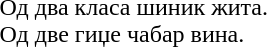<table>
<tr>
<td><br>Од два класа шиник жита.<br>
Од две гиџе чабар вина.<br></td>
<td><br></td>
<td></td>
</tr>
</table>
